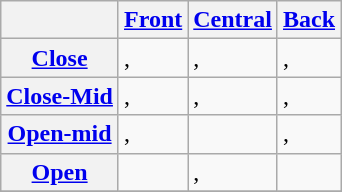<table class="wikitable">
<tr>
<th></th>
<th><a href='#'>Front</a></th>
<th><a href='#'>Central</a></th>
<th><a href='#'>Back</a></th>
</tr>
<tr align-center>
<th><a href='#'>Close</a></th>
<td>,</td>
<td>,</td>
<td>,</td>
</tr>
<tr align-center>
<th><a href='#'>Close-Mid</a></th>
<td>,</td>
<td>,</td>
<td>,</td>
</tr>
<tr align-center>
<th><a href='#'>Open-mid</a></th>
<td>,</td>
<td></td>
<td>,</td>
</tr>
<tr align-center>
<th><a href='#'>Open</a></th>
<td></td>
<td>,</td>
<td></td>
</tr>
<tr align-center>
</tr>
</table>
